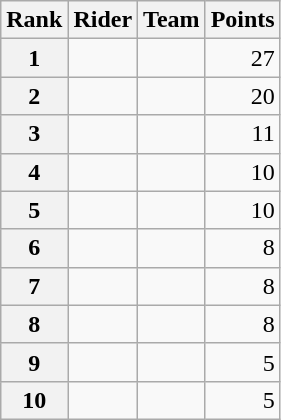<table class="wikitable">
<tr>
<th scope="col">Rank</th>
<th scope="col">Rider</th>
<th scope="col">Team</th>
<th scope="col">Points</th>
</tr>
<tr>
<th scope="row">1</th>
<td> </td>
<td></td>
<td style="text-align:right;">27</td>
</tr>
<tr>
<th scope="row">2</th>
<td> </td>
<td></td>
<td style="text-align:right;">20</td>
</tr>
<tr>
<th scope="row">3</th>
<td></td>
<td></td>
<td style="text-align:right;">11</td>
</tr>
<tr>
<th scope="row">4</th>
<td> </td>
<td></td>
<td style="text-align:right;">10</td>
</tr>
<tr>
<th scope="row">5</th>
<td></td>
<td></td>
<td style="text-align:right;">10</td>
</tr>
<tr>
<th scope="row">6</th>
<td></td>
<td></td>
<td style="text-align:right;">8</td>
</tr>
<tr>
<th scope="row">7</th>
<td></td>
<td></td>
<td style="text-align:right;">8</td>
</tr>
<tr>
<th scope="row">8</th>
<td></td>
<td></td>
<td style="text-align:right;">8</td>
</tr>
<tr>
<th scope="row">9</th>
<td></td>
<td></td>
<td style="text-align:right;">5</td>
</tr>
<tr>
<th scope="row">10</th>
<td></td>
<td></td>
<td style="text-align:right;">5</td>
</tr>
</table>
